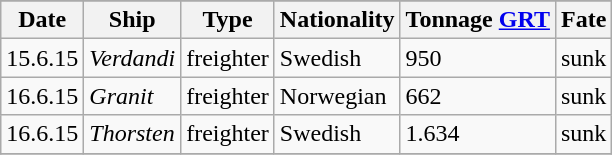<table class="wikitable">
<tr>
</tr>
<tr>
<th>Date</th>
<th>Ship</th>
<th>Type</th>
<th>Nationality</th>
<th>Tonnage <a href='#'>GRT</a></th>
<th>Fate</th>
</tr>
<tr>
<td>15.6.15</td>
<td><em>Verdandi</em></td>
<td>freighter</td>
<td>Swedish</td>
<td>950</td>
<td>sunk</td>
</tr>
<tr>
<td>16.6.15</td>
<td><em>Granit</em></td>
<td>freighter</td>
<td>Norwegian</td>
<td>662</td>
<td>sunk</td>
</tr>
<tr>
<td>16.6.15</td>
<td><em>Thorsten</em></td>
<td>freighter</td>
<td>Swedish</td>
<td>1.634</td>
<td>sunk</td>
</tr>
<tr>
</tr>
</table>
